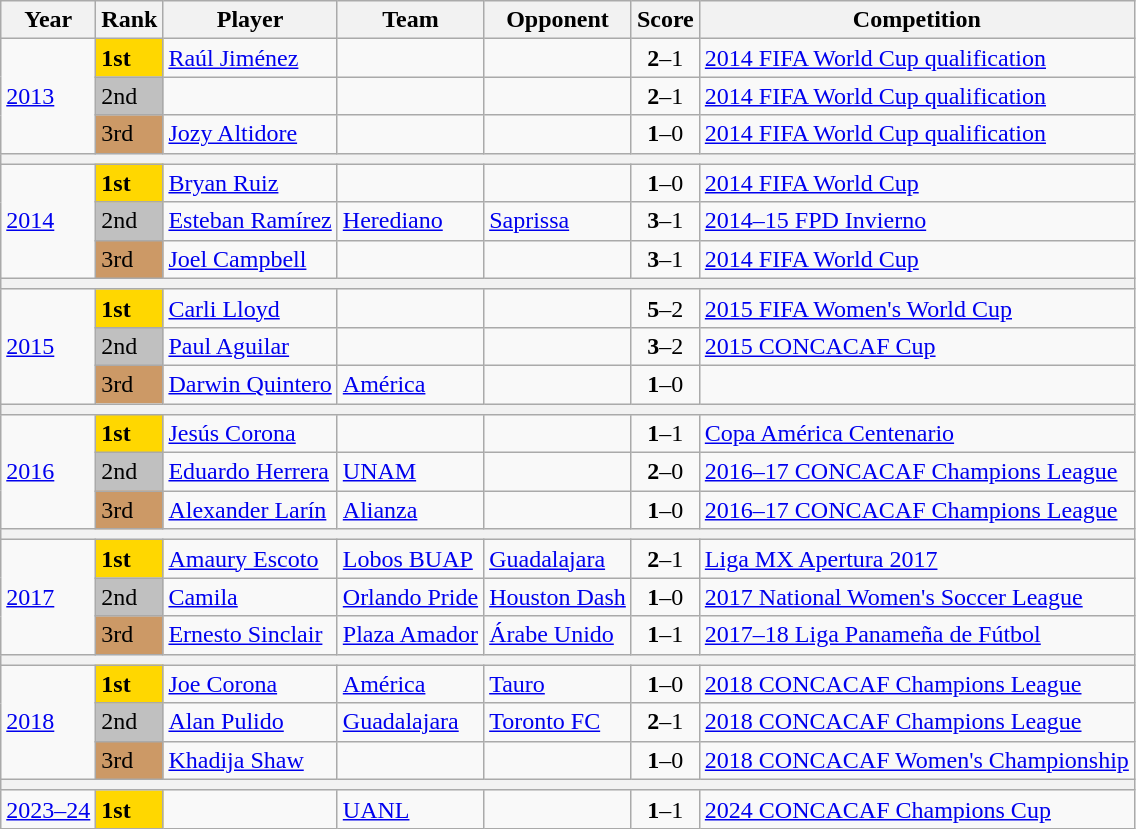<table class="wikitable">
<tr>
<th>Year</th>
<th>Rank</th>
<th>Player</th>
<th>Team</th>
<th>Opponent</th>
<th>Score</th>
<th>Competition</th>
</tr>
<tr>
<td rowspan="3"><a href='#'>2013</a></td>
<td scope=col style="background-color: gold"><strong>1st</strong></td>
<td> <a href='#'>Raúl Jiménez</a></td>
<td></td>
<td></td>
<td align=center><strong>2</strong>–1</td>
<td><a href='#'>2014 FIFA World Cup qualification</a></td>
</tr>
<tr>
<td scope=col style="background-color: silver">2nd</td>
<td></td>
<td></td>
<td></td>
<td align=center><strong>2</strong>–1</td>
<td><a href='#'>2014 FIFA World Cup qualification</a></td>
</tr>
<tr>
<td scope=col style="background-color: #cc9966">3rd</td>
<td> <a href='#'>Jozy Altidore</a></td>
<td></td>
<td></td>
<td align=center><strong>1</strong>–0</td>
<td><a href='#'>2014 FIFA World Cup qualification</a></td>
</tr>
<tr>
<th colspan="7"></th>
</tr>
<tr>
<td rowspan="3"><a href='#'>2014</a></td>
<td scope=col style="background-color: gold"><strong>1st</strong></td>
<td> <a href='#'>Bryan Ruiz</a></td>
<td></td>
<td></td>
<td align=center><strong>1</strong>–0</td>
<td><a href='#'>2014 FIFA World Cup</a></td>
</tr>
<tr>
<td scope=col style="background-color: silver">2nd</td>
<td> <a href='#'>Esteban Ramírez</a></td>
<td> <a href='#'>Herediano</a></td>
<td> <a href='#'>Saprissa</a></td>
<td align=center><strong>3</strong>–1</td>
<td><a href='#'>2014–15 FPD Invierno</a></td>
</tr>
<tr>
<td scope=col style="background-color: #cc9966">3rd</td>
<td> <a href='#'>Joel Campbell</a></td>
<td></td>
<td></td>
<td align=center><strong>3</strong>–1</td>
<td><a href='#'>2014 FIFA World Cup</a></td>
</tr>
<tr>
<th colspan="7"></th>
</tr>
<tr>
<td rowspan="3"><a href='#'>2015</a></td>
<td scope=col style="background-color: gold"><strong>1st</strong></td>
<td> <a href='#'>Carli Lloyd</a></td>
<td></td>
<td></td>
<td align=center><strong>5</strong>–2</td>
<td><a href='#'>2015 FIFA Women's World Cup</a></td>
</tr>
<tr>
<td scope=col style="background-color: silver">2nd</td>
<td> <a href='#'>Paul Aguilar</a></td>
<td></td>
<td></td>
<td align=center><strong>3</strong>–2</td>
<td><a href='#'>2015 CONCACAF Cup</a></td>
</tr>
<tr>
<td scope=col style="background-color: #cc9966">3rd</td>
<td> <a href='#'>Darwin Quintero</a></td>
<td> <a href='#'>América</a></td>
<td></td>
<td align=center><strong>1</strong>–0</td>
<td></td>
</tr>
<tr>
<th colspan="7"></th>
</tr>
<tr>
<td rowspan="3"><a href='#'>2016</a></td>
<td scope=col style="background-color: gold"><strong>1st</strong></td>
<td> <a href='#'>Jesús Corona</a></td>
<td></td>
<td></td>
<td align=center><strong>1</strong>–1</td>
<td><a href='#'>Copa América Centenario</a></td>
</tr>
<tr>
<td scope=col style="background-color: silver">2nd</td>
<td> <a href='#'>Eduardo Herrera</a></td>
<td> <a href='#'>UNAM</a></td>
<td></td>
<td align=center><strong>2</strong>–0</td>
<td><a href='#'>2016–17 CONCACAF Champions League</a></td>
</tr>
<tr>
<td scope=col style="background-color: #cc9966">3rd</td>
<td> <a href='#'>Alexander Larín</a></td>
<td> <a href='#'>Alianza</a></td>
<td></td>
<td align=center><strong>1</strong>–0</td>
<td><a href='#'>2016–17 CONCACAF Champions League</a></td>
</tr>
<tr>
<th colspan="7"></th>
</tr>
<tr>
<td rowspan="3"><a href='#'>2017</a></td>
<td scope=col style="background-color: gold"><strong>1st</strong></td>
<td> <a href='#'>Amaury Escoto</a></td>
<td> <a href='#'>Lobos BUAP</a></td>
<td> <a href='#'>Guadalajara</a></td>
<td align=center><strong>2</strong>–1</td>
<td><a href='#'>Liga MX Apertura 2017</a></td>
</tr>
<tr>
<td scope=col style="background-color: silver">2nd</td>
<td> <a href='#'>Camila</a></td>
<td> <a href='#'>Orlando Pride</a></td>
<td> <a href='#'>Houston Dash</a></td>
<td align=center><strong>1</strong>–0</td>
<td><a href='#'>2017 National Women's Soccer League</a></td>
</tr>
<tr>
<td scope=col style="background-color: #cc9966">3rd</td>
<td> <a href='#'>Ernesto Sinclair</a></td>
<td> <a href='#'>Plaza Amador</a></td>
<td> <a href='#'>Árabe Unido</a></td>
<td align=center><strong>1</strong>–1</td>
<td><a href='#'>2017–18 Liga Panameña de Fútbol</a></td>
</tr>
<tr>
<th colspan="7"></th>
</tr>
<tr>
<td rowspan="3"><a href='#'>2018</a></td>
<td scope=col style="background-color: gold"><strong>1st</strong></td>
<td> <a href='#'>Joe Corona</a></td>
<td> <a href='#'>América</a></td>
<td> <a href='#'>Tauro</a></td>
<td align=center><strong>1</strong>–0</td>
<td><a href='#'>2018 CONCACAF Champions League</a></td>
</tr>
<tr>
<td scope=col style="background-color: silver">2nd</td>
<td> <a href='#'>Alan Pulido</a></td>
<td> <a href='#'>Guadalajara</a></td>
<td> <a href='#'>Toronto FC</a></td>
<td align=center><strong>2</strong>–1</td>
<td><a href='#'>2018 CONCACAF Champions League</a></td>
</tr>
<tr>
<td scope=col style="background-color: #cc9966">3rd</td>
<td> <a href='#'>Khadija Shaw</a></td>
<td></td>
<td></td>
<td align=center><strong>1</strong>–0</td>
<td><a href='#'>2018 CONCACAF Women's Championship</a></td>
</tr>
<tr>
<th colspan="7"></th>
</tr>
<tr>
<td><a href='#'>2023–24</a></td>
<td scope=col style="background-color: gold"><strong>1st</strong></td>
<td></td>
<td> <a href='#'>UANL</a></td>
<td></td>
<td align=center><strong>1</strong>–1</td>
<td><a href='#'>2024 CONCACAF Champions Cup</a></td>
</tr>
</table>
